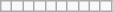<table class="wikitable">
<tr>
<td></td>
<td></td>
<td></td>
<td></td>
<td></td>
<td></td>
<td></td>
<td></td>
<td></td>
<td></td>
</tr>
</table>
